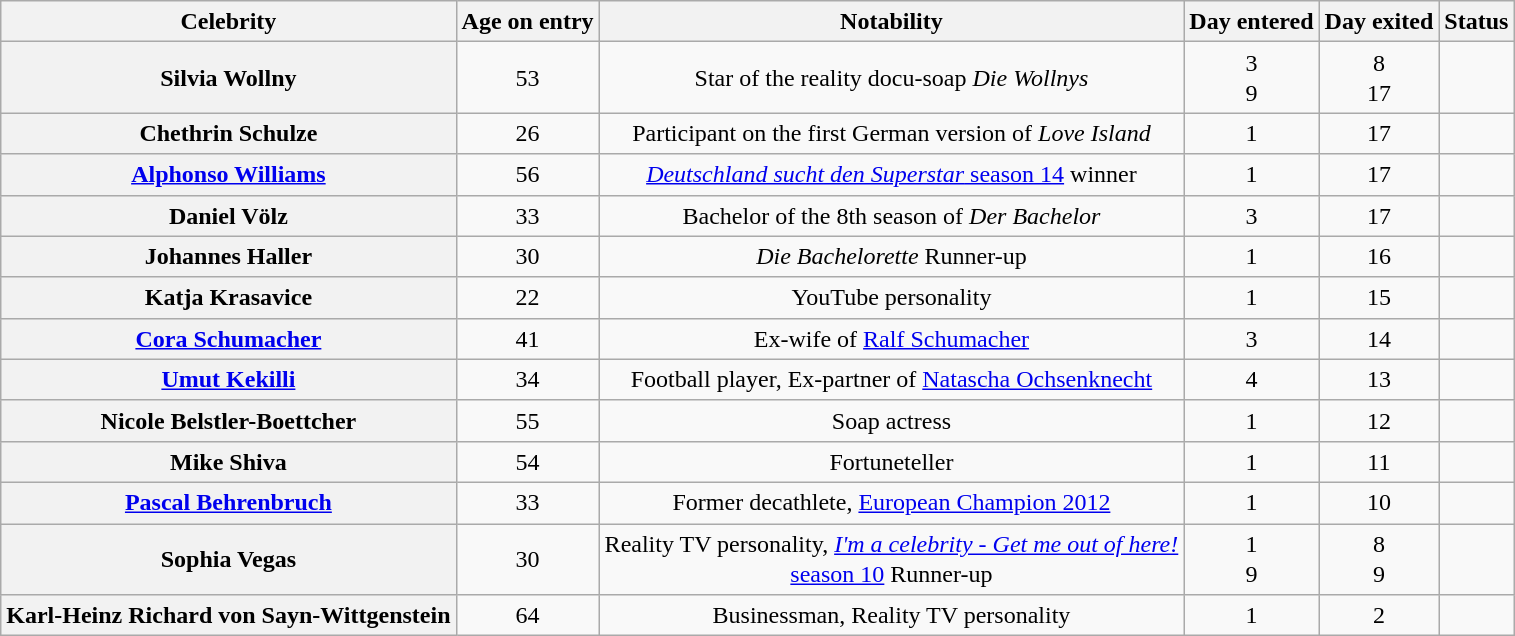<table class="wikitable sortable" style="text-align:center; line-height:20px; width:auto;">
<tr>
<th scope="col">Celebrity</th>
<th scope="col">Age on entry</th>
<th scope="col">Notability</th>
<th scope="col">Day entered</th>
<th scope="col">Day exited</th>
<th scope="col">Status</th>
</tr>
<tr>
<th>Silvia Wollny</th>
<td>53</td>
<td>Star of the reality docu-soap <em>Die Wollnys</em></td>
<td>3<br>9</td>
<td>8<br>17</td>
<td></td>
</tr>
<tr>
<th>Chethrin Schulze</th>
<td>26</td>
<td>Participant on the first German version of <em>Love Island</em></td>
<td>1</td>
<td>17</td>
<td></td>
</tr>
<tr>
<th><a href='#'>Alphonso Williams</a></th>
<td>56</td>
<td><a href='#'><em>Deutschland sucht den Superstar</em> season 14</a> winner</td>
<td>1</td>
<td>17</td>
<td></td>
</tr>
<tr>
<th>Daniel Völz</th>
<td>33</td>
<td>Bachelor of the 8th season of <em>Der Bachelor</em></td>
<td>3</td>
<td>17</td>
<td></td>
</tr>
<tr>
<th>Johannes Haller</th>
<td>30</td>
<td><em>Die Bachelorette</em> Runner-up</td>
<td>1</td>
<td>16</td>
<td></td>
</tr>
<tr>
<th>Katja Krasavice</th>
<td>22</td>
<td>YouTube personality</td>
<td>1</td>
<td>15</td>
<td></td>
</tr>
<tr>
<th><a href='#'>Cora Schumacher</a></th>
<td>41</td>
<td>Ex-wife of <a href='#'>Ralf Schumacher</a></td>
<td>3</td>
<td>14</td>
<td></td>
</tr>
<tr>
<th><a href='#'>Umut Kekilli</a></th>
<td>34</td>
<td>Football player, Ex-partner of <a href='#'>Natascha Ochsenknecht</a></td>
<td>4</td>
<td>13</td>
<td></td>
</tr>
<tr>
<th>Nicole Belstler-Boettcher</th>
<td>55</td>
<td>Soap actress</td>
<td>1</td>
<td>12</td>
<td></td>
</tr>
<tr>
<th>Mike Shiva</th>
<td>54</td>
<td>Fortuneteller</td>
<td>1</td>
<td>11</td>
<td></td>
</tr>
<tr>
<th><a href='#'>Pascal Behrenbruch</a></th>
<td>33</td>
<td>Former decathlete, <a href='#'>European Champion 2012</a></td>
<td>1</td>
<td>10</td>
<td></td>
</tr>
<tr>
<th>Sophia Vegas</th>
<td>30</td>
<td>Reality TV personality, <a href='#'><em>I'm a celebrity - Get me out of here!</em><br> season 10</a> Runner-up</td>
<td>1<br>9</td>
<td>8<br>9</td>
<td></td>
</tr>
<tr>
<th>Karl-Heinz Richard von Sayn-Wittgenstein</th>
<td>64</td>
<td>Businessman, Reality TV personality</td>
<td>1</td>
<td>2</td>
<td></td>
</tr>
</table>
